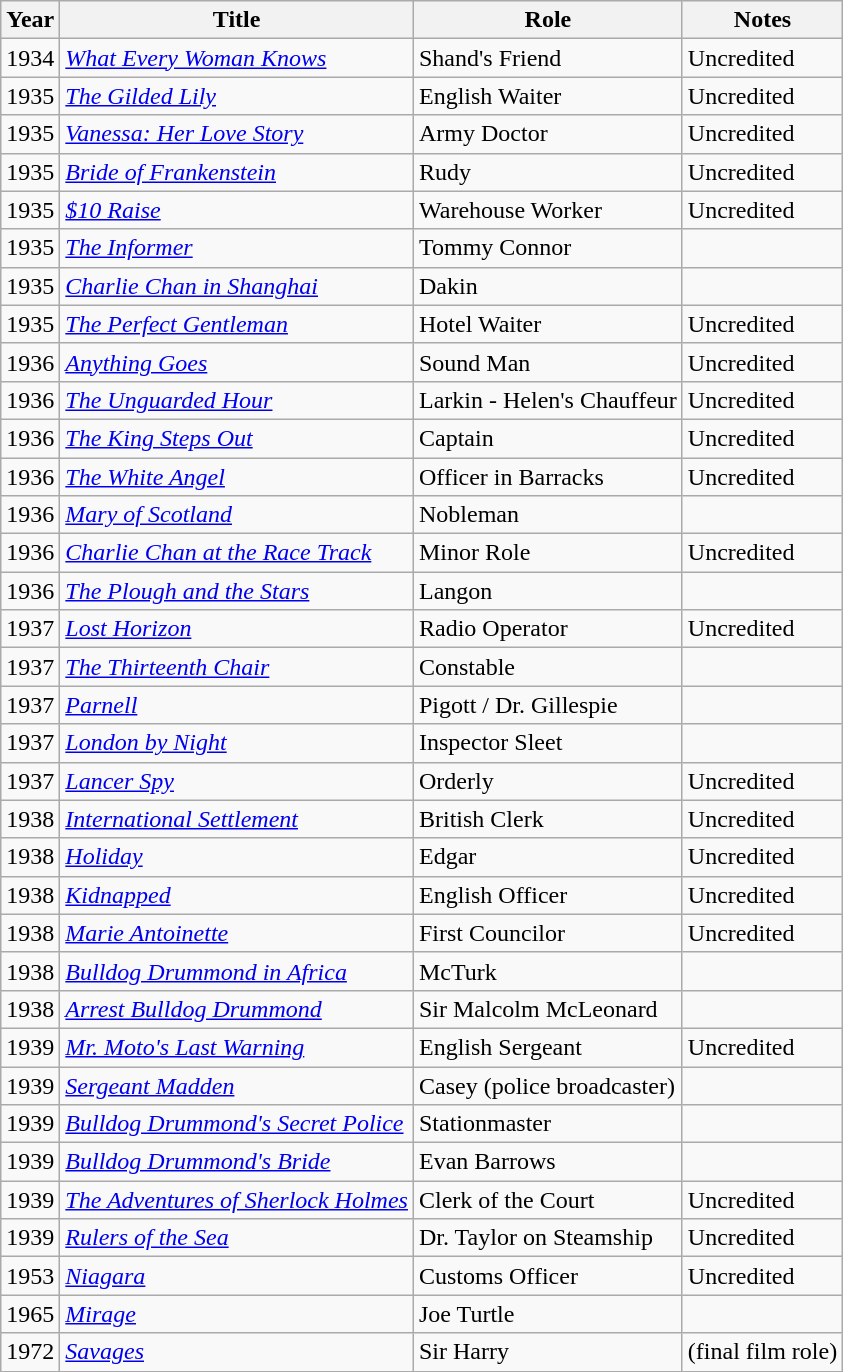<table class="wikitable">
<tr>
<th>Year</th>
<th>Title</th>
<th>Role</th>
<th>Notes</th>
</tr>
<tr>
<td>1934</td>
<td><em><a href='#'>What Every Woman Knows</a></em></td>
<td>Shand's Friend</td>
<td>Uncredited</td>
</tr>
<tr>
<td>1935</td>
<td><em><a href='#'>The Gilded Lily</a></em></td>
<td>English Waiter</td>
<td>Uncredited</td>
</tr>
<tr>
<td>1935</td>
<td><em><a href='#'>Vanessa: Her Love Story</a></em></td>
<td>Army Doctor</td>
<td>Uncredited</td>
</tr>
<tr>
<td>1935</td>
<td><em><a href='#'>Bride of Frankenstein</a></em></td>
<td>Rudy</td>
<td>Uncredited</td>
</tr>
<tr>
<td>1935</td>
<td><em><a href='#'>$10 Raise</a></em></td>
<td>Warehouse Worker</td>
<td>Uncredited</td>
</tr>
<tr>
<td>1935</td>
<td><em><a href='#'>The Informer</a></em></td>
<td>Tommy Connor</td>
<td></td>
</tr>
<tr>
<td>1935</td>
<td><em><a href='#'>Charlie Chan in Shanghai</a></em></td>
<td>Dakin</td>
<td></td>
</tr>
<tr>
<td>1935</td>
<td><em><a href='#'>The Perfect Gentleman</a></em></td>
<td>Hotel Waiter</td>
<td>Uncredited</td>
</tr>
<tr>
<td>1936</td>
<td><em><a href='#'>Anything Goes</a></em></td>
<td>Sound Man</td>
<td>Uncredited</td>
</tr>
<tr>
<td>1936</td>
<td><em><a href='#'>The Unguarded Hour</a></em></td>
<td>Larkin - Helen's Chauffeur</td>
<td>Uncredited</td>
</tr>
<tr>
<td>1936</td>
<td><em><a href='#'>The King Steps Out</a></em></td>
<td>Captain</td>
<td>Uncredited</td>
</tr>
<tr>
<td>1936</td>
<td><em><a href='#'>The White Angel</a></em></td>
<td>Officer in Barracks</td>
<td>Uncredited</td>
</tr>
<tr>
<td>1936</td>
<td><em><a href='#'>Mary of Scotland</a></em></td>
<td>Nobleman</td>
<td></td>
</tr>
<tr>
<td>1936</td>
<td><em><a href='#'>Charlie Chan at the Race Track</a></em></td>
<td>Minor Role</td>
<td>Uncredited</td>
</tr>
<tr>
<td>1936</td>
<td><em><a href='#'>The Plough and the Stars</a></em></td>
<td>Langon</td>
<td></td>
</tr>
<tr>
<td>1937</td>
<td><em><a href='#'>Lost Horizon</a></em></td>
<td>Radio Operator</td>
<td>Uncredited</td>
</tr>
<tr>
<td>1937</td>
<td><em><a href='#'>The Thirteenth Chair</a></em></td>
<td>Constable</td>
<td></td>
</tr>
<tr>
<td>1937</td>
<td><em><a href='#'>Parnell</a></em></td>
<td>Pigott / Dr. Gillespie</td>
<td></td>
</tr>
<tr>
<td>1937</td>
<td><em><a href='#'>London by Night</a></em></td>
<td>Inspector Sleet</td>
<td></td>
</tr>
<tr>
<td>1937</td>
<td><em><a href='#'>Lancer Spy</a></em></td>
<td>Orderly</td>
<td>Uncredited</td>
</tr>
<tr>
<td>1938</td>
<td><em><a href='#'>International Settlement</a></em></td>
<td>British Clerk</td>
<td>Uncredited</td>
</tr>
<tr>
<td>1938</td>
<td><em><a href='#'>Holiday</a></em></td>
<td>Edgar</td>
<td>Uncredited</td>
</tr>
<tr>
<td>1938</td>
<td><em><a href='#'>Kidnapped</a></em></td>
<td>English Officer</td>
<td>Uncredited</td>
</tr>
<tr>
<td>1938</td>
<td><em><a href='#'>Marie Antoinette</a></em></td>
<td>First Councilor</td>
<td>Uncredited</td>
</tr>
<tr>
<td>1938</td>
<td><em><a href='#'>Bulldog Drummond in Africa</a></em></td>
<td>McTurk</td>
<td></td>
</tr>
<tr>
<td>1938</td>
<td><em><a href='#'>Arrest Bulldog Drummond</a></em></td>
<td>Sir Malcolm McLeonard</td>
<td></td>
</tr>
<tr>
<td>1939</td>
<td><em><a href='#'>Mr. Moto's Last Warning</a></em></td>
<td>English Sergeant</td>
<td>Uncredited</td>
</tr>
<tr>
<td>1939</td>
<td><em><a href='#'>Sergeant Madden</a></em></td>
<td>Casey (police broadcaster)</td>
<td></td>
</tr>
<tr>
<td>1939</td>
<td><em><a href='#'>Bulldog Drummond's Secret Police</a></em></td>
<td>Stationmaster</td>
<td></td>
</tr>
<tr>
<td>1939</td>
<td><em><a href='#'>Bulldog Drummond's Bride</a></em></td>
<td>Evan Barrows</td>
<td></td>
</tr>
<tr>
<td>1939</td>
<td><em><a href='#'>The Adventures of Sherlock Holmes</a></em></td>
<td>Clerk of the Court</td>
<td>Uncredited</td>
</tr>
<tr>
<td>1939</td>
<td><em><a href='#'>Rulers of the Sea</a></em></td>
<td>Dr. Taylor on Steamship</td>
<td>Uncredited</td>
</tr>
<tr>
<td>1953</td>
<td><em><a href='#'>Niagara</a></em></td>
<td>Customs Officer</td>
<td>Uncredited</td>
</tr>
<tr>
<td>1965</td>
<td><em><a href='#'>Mirage</a></em></td>
<td>Joe Turtle</td>
<td></td>
</tr>
<tr>
<td>1972</td>
<td><em><a href='#'>Savages</a></em></td>
<td>Sir Harry</td>
<td>(final film role)</td>
</tr>
</table>
